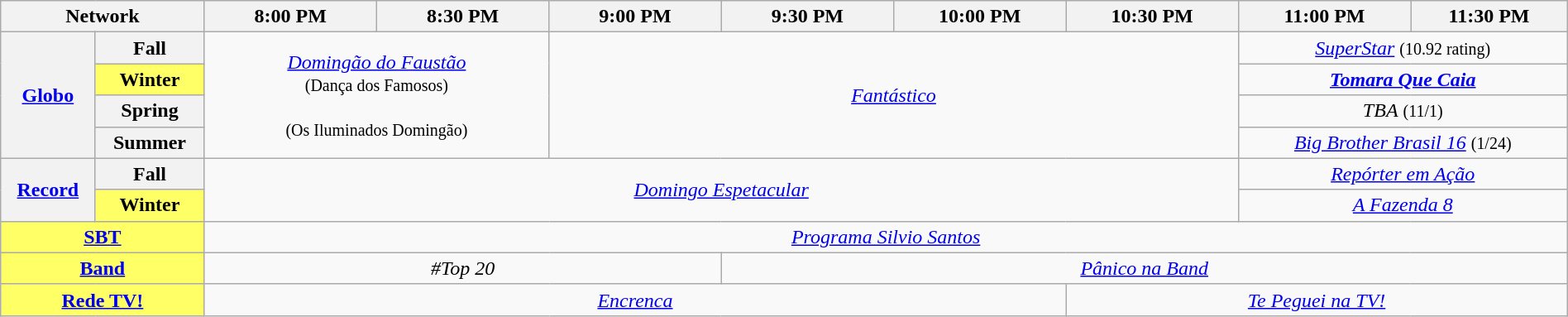<table class="wikitable" style="width:100%;margin-right:0;text-align:center">
<tr>
<th colspan="2" style="width:13%;">Network</th>
<th style="width:11%;">8:00 PM</th>
<th style="width:11%;">8:30 PM</th>
<th style="width:11%;">9:00 PM</th>
<th style="width:11%;">9:30 PM</th>
<th style="width:11%;">10:00 PM</th>
<th style="width:11%;">10:30 PM</th>
<th style="width:11%;">11:00 PM</th>
<th style="width:11%;">11:30 PM</th>
</tr>
<tr>
<th rowspan=4><a href='#'>Globo</a></th>
<th>Fall</th>
<td rowspan=4 colspan=2><em><a href='#'>Domingão do Faustão</a></em><br><small>(Dança dos Famosos)</small><br><br><small>(Os Iluminados Domingão)</small></td>
<td rowspan=4 colspan=4><em><a href='#'>Fantástico</a></em></td>
<td colspan=2><em><a href='#'>SuperStar</a></em> <small>(10.92 rating)</small></td>
</tr>
<tr>
<th style="background:#FFFF66;">Winter</th>
<td colspan=2><strong><em><a href='#'>Tomara Que Caia</a></em></strong></td>
</tr>
<tr>
<th>Spring</th>
<td colspan=2><em>TBA</em> <small>(11/1)</small></td>
</tr>
<tr>
<th>Summer</th>
<td colspan=2><em><a href='#'>Big Brother Brasil 16</a></em> <small>(1/24)</small></td>
</tr>
<tr>
<th rowspan=2><a href='#'>Record</a></th>
<th>Fall</th>
<td colspan=6 rowspan=2><em><a href='#'>Domingo Espetacular</a></em></td>
<td colspan=2><em><a href='#'>Repórter em Ação</a></em></td>
</tr>
<tr>
<th style="background:#FFFF66;">Winter</th>
<td colspan=2><em><a href='#'>A Fazenda 8</a></em></td>
</tr>
<tr>
<td colspan=2 style="background:#FFFF66;"><strong><a href='#'>SBT</a></strong></td>
<td colspan=8><em><a href='#'>Programa Silvio Santos</a></em></td>
</tr>
<tr>
<td colspan=2 style="background:#FFFF66;"><strong><a href='#'>Band</a></strong></td>
<td colspan=3><em>#Top 20</em></td>
<td colspan=5><em><a href='#'>Pânico na Band</a></em></td>
</tr>
<tr>
<td colspan=2 style="background:#FFFF66;"><strong><a href='#'>Rede TV!</a></strong></td>
<td colspan=5><em><a href='#'>Encrenca</a></em></td>
<td colspan=3><em><a href='#'>Te Peguei na TV!</a></em></td>
</tr>
</table>
